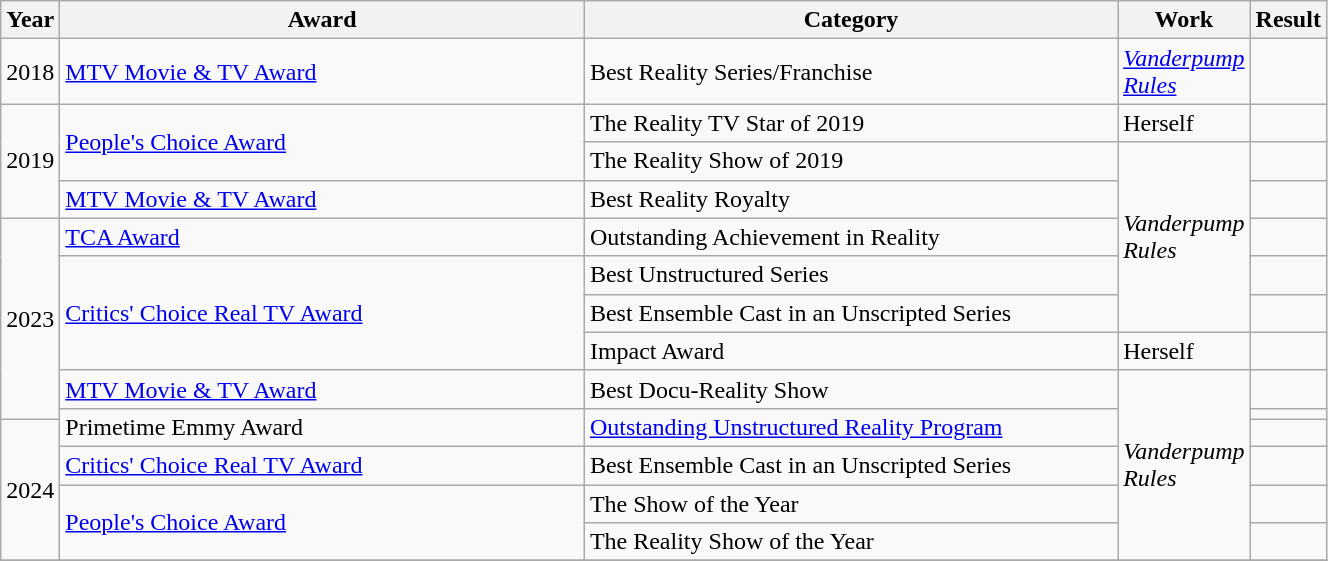<table class="wikitable" style="width:70%;">
<tr>
<th style="width:3%;">Year</th>
<th style="width:45%;">Award</th>
<th style="width:45%;">Category</th>
<th style="width:90%;">Work</th>
<th style="width:5%;">Result</th>
</tr>
<tr>
<td align="center">2018</td>
<td><a href='#'>MTV Movie & TV Award</a></td>
<td>Best Reality Series/Franchise</td>
<td><em><a href='#'>Vanderpump Rules</a></em></td>
<td></td>
</tr>
<tr>
<td align="center" rowspan="3">2019</td>
<td rowspan="2"><a href='#'>People's Choice Award</a></td>
<td>The Reality TV Star of 2019</td>
<td>Herself</td>
<td></td>
</tr>
<tr>
<td>The Reality Show of 2019</td>
<td rowspan="5"><em>Vanderpump Rules</em></td>
<td></td>
</tr>
<tr>
<td><a href='#'>MTV Movie & TV Award</a></td>
<td>Best Reality Royalty</td>
<td></td>
</tr>
<tr>
<td align="center" rowspan="6">2023</td>
<td><a href='#'>TCA Award</a></td>
<td>Outstanding Achievement in Reality</td>
<td></td>
</tr>
<tr>
<td rowspan="3"><a href='#'>Critics' Choice Real TV Award</a></td>
<td>Best Unstructured Series</td>
<td></td>
</tr>
<tr>
<td>Best Ensemble Cast in an Unscripted Series</td>
<td></td>
</tr>
<tr>
<td>Impact Award</td>
<td>Herself</td>
<td></td>
</tr>
<tr>
<td><a href='#'>MTV Movie & TV Award</a></td>
<td>Best Docu-Reality Show</td>
<td rowspan="6"><em>Vanderpump Rules</em></td>
<td></td>
</tr>
<tr>
<td rowspan="2">Primetime Emmy Award</td>
<td rowspan="2"><a href='#'>Outstanding Unstructured Reality Program</a></td>
<td></td>
</tr>
<tr>
<td align="center" rowspan="4">2024</td>
<td></td>
</tr>
<tr>
<td><a href='#'>Critics' Choice Real TV Award</a></td>
<td>Best Ensemble Cast in an Unscripted Series</td>
<td></td>
</tr>
<tr>
<td rowspan="2"><a href='#'>People's Choice Award</a></td>
<td>The Show of the Year</td>
<td></td>
</tr>
<tr>
<td>The Reality Show of the Year</td>
<td></td>
</tr>
<tr>
</tr>
</table>
